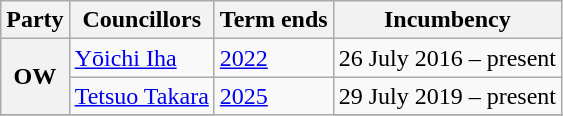<table class=wikitable>
<tr>
<th>Party</th>
<th>Councillors</th>
<th>Term ends</th>
<th>Incumbency</th>
</tr>
<tr>
<th rowspan="2" >OW</th>
<td> <a href='#'>Yōichi Iha</a></td>
<td rowspan="1"><a href='#'>2022</a></td>
<td>26 July 2016 – present</td>
</tr>
<tr>
<td><a href='#'>Tetsuo Takara</a></td>
<td rowspan="2"><a href='#'>2025</a></td>
<td>29 July 2019 – present</td>
</tr>
<tr>
</tr>
</table>
